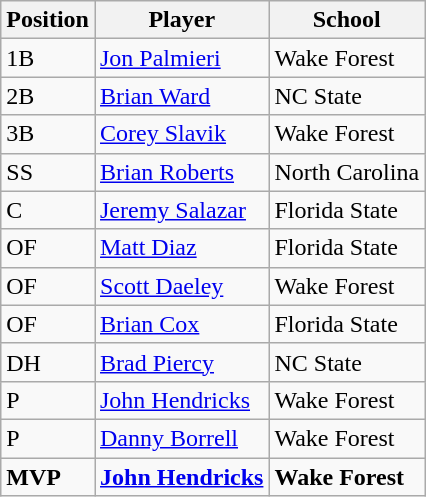<table class="wikitable">
<tr>
<th>Position</th>
<th>Player</th>
<th>School</th>
</tr>
<tr>
<td>1B</td>
<td><a href='#'>Jon Palmieri</a></td>
<td>Wake Forest</td>
</tr>
<tr>
<td>2B</td>
<td><a href='#'>Brian Ward</a></td>
<td>NC State</td>
</tr>
<tr>
<td>3B</td>
<td><a href='#'>Corey Slavik</a></td>
<td>Wake Forest</td>
</tr>
<tr>
<td>SS</td>
<td><a href='#'>Brian Roberts</a></td>
<td>North Carolina</td>
</tr>
<tr>
<td>C</td>
<td><a href='#'>Jeremy Salazar</a></td>
<td>Florida State</td>
</tr>
<tr>
<td>OF</td>
<td><a href='#'>Matt Diaz</a></td>
<td>Florida State</td>
</tr>
<tr>
<td>OF</td>
<td><a href='#'>Scott Daeley</a></td>
<td>Wake Forest</td>
</tr>
<tr>
<td>OF</td>
<td><a href='#'>Brian Cox</a></td>
<td>Florida State</td>
</tr>
<tr>
<td>DH</td>
<td><a href='#'>Brad Piercy</a></td>
<td>NC State</td>
</tr>
<tr>
<td>P</td>
<td><a href='#'>John Hendricks</a></td>
<td>Wake Forest</td>
</tr>
<tr>
<td>P</td>
<td><a href='#'>Danny Borrell</a></td>
<td>Wake Forest</td>
</tr>
<tr>
<td><strong>MVP</strong></td>
<td><strong><a href='#'>John Hendricks</a></strong></td>
<td><strong>Wake Forest</strong></td>
</tr>
</table>
